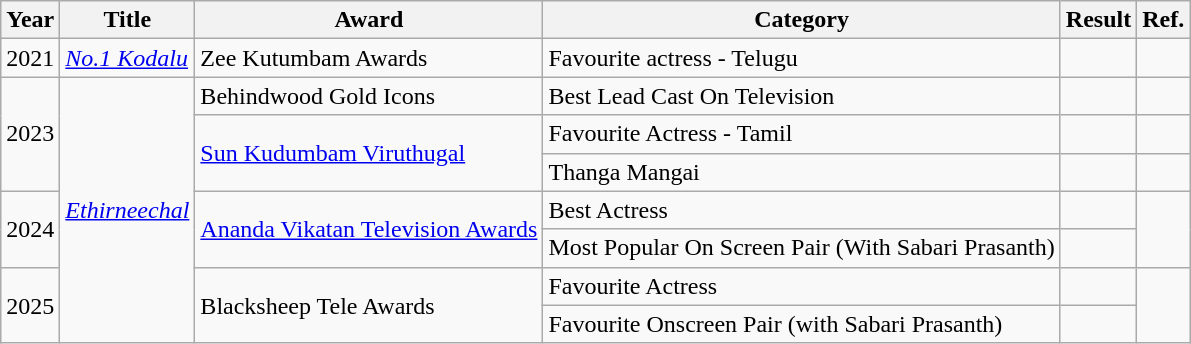<table class="wikitable">
<tr>
<th>Year</th>
<th>Title</th>
<th>Award</th>
<th>Category</th>
<th>Result</th>
<th>Ref.</th>
</tr>
<tr>
<td>2021</td>
<td><em><a href='#'>No.1 Kodalu</a></em></td>
<td>Zee Kutumbam Awards</td>
<td>Favourite actress - Telugu</td>
<td></td>
<td></td>
</tr>
<tr>
<td rowspan="3">2023</td>
<td rowspan="7"><em><a href='#'>Ethirneechal</a></em></td>
<td>Behindwood Gold Icons</td>
<td>Best Lead Cast On Television</td>
<td></td>
<td></td>
</tr>
<tr>
<td rowspan="2"><a href='#'>Sun Kudumbam Viruthugal</a></td>
<td>Favourite Actress - Tamil</td>
<td></td>
<td></td>
</tr>
<tr>
<td>Thanga Mangai</td>
<td></td>
<td></td>
</tr>
<tr>
<td rowspan="2">2024</td>
<td rowspan="2"><a href='#'>Ananda Vikatan Television Awards</a></td>
<td>Best Actress</td>
<td></td>
<td rowspan="2"></td>
</tr>
<tr>
<td>Most Popular On Screen Pair (With Sabari Prasanth)</td>
<td></td>
</tr>
<tr>
<td rowspan="2">2025</td>
<td rowspan="2">Blacksheep Tele Awards</td>
<td>Favourite Actress</td>
<td></td>
<td rowspan="2"></td>
</tr>
<tr>
<td>Favourite Onscreen Pair (with Sabari Prasanth)</td>
<td></td>
</tr>
</table>
